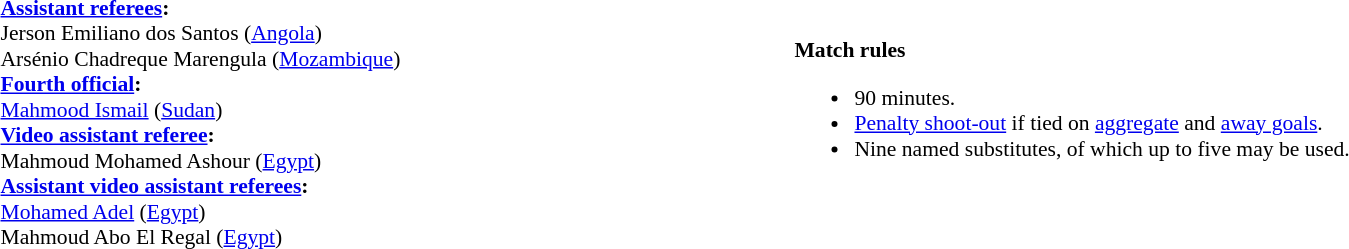<table style="width:100%;font-size:90%">
<tr>
<td><br><strong><a href='#'>Assistant referees</a>:</strong>
<br>Jerson Emiliano dos Santos (<a href='#'>Angola</a>)
<br>Arsénio Chadreque Marengula (<a href='#'>Mozambique</a>)
<br><strong><a href='#'>Fourth official</a>:</strong>
<br><a href='#'>Mahmood Ismail</a> (<a href='#'>Sudan</a>)
<br><strong><a href='#'>Video assistant referee</a>:</strong>
<br>Mahmoud Mohamed Ashour (<a href='#'>Egypt</a>)
<br><strong><a href='#'>Assistant video assistant referees</a>:</strong>
<br><a href='#'>Mohamed Adel</a> (<a href='#'>Egypt</a>)
<br>Mahmoud Abo El Regal (<a href='#'>Egypt</a>)</td>
<td><strong>Match rules</strong><br><ul><li>90 minutes.</li><li><a href='#'>Penalty shoot-out</a> if tied on <a href='#'>aggregate</a> and <a href='#'>away goals</a>.</li><li>Nine named substitutes, of which up to five may be used.</li></ul></td>
</tr>
</table>
